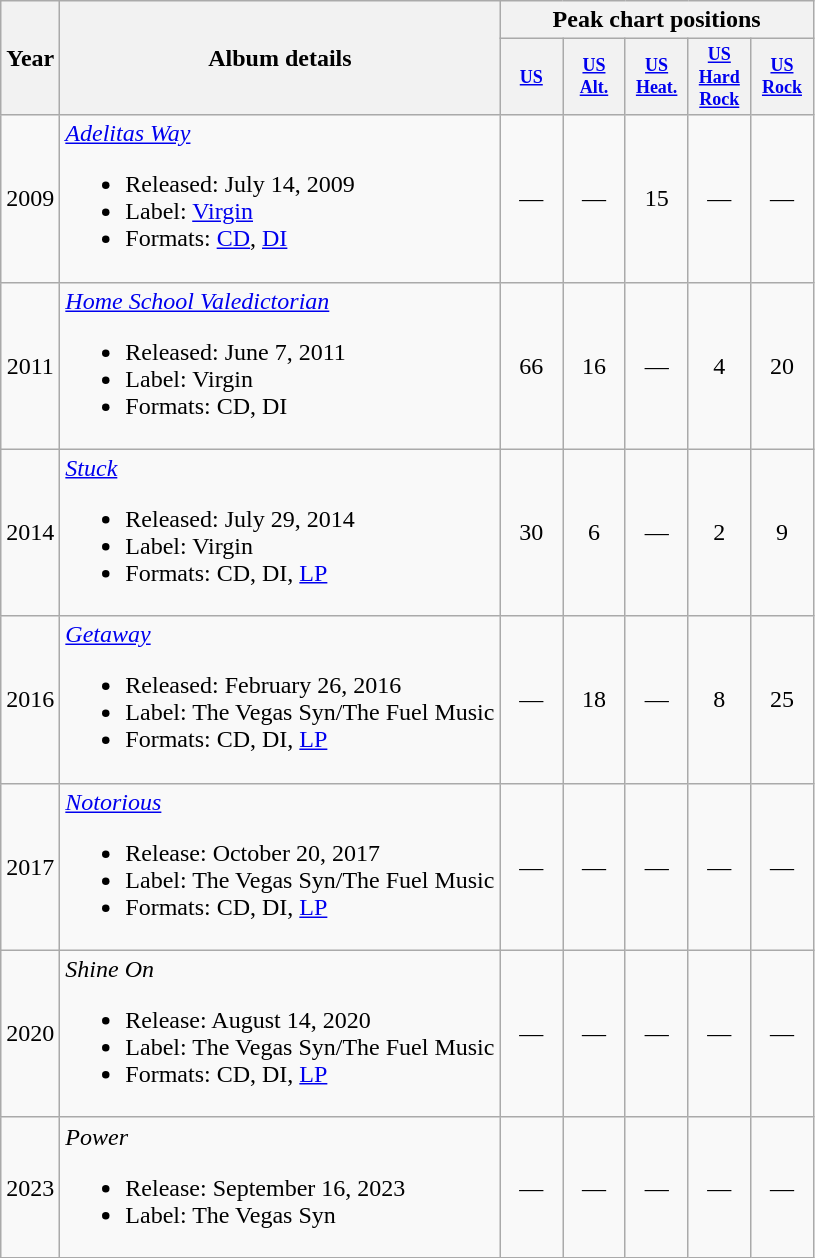<table class="wikitable">
<tr>
<th rowspan="2">Year</th>
<th rowspan="2">Album details</th>
<th colspan="5">Peak chart positions</th>
</tr>
<tr>
<th style="width:3em;font-size:75%"><a href='#'>US</a><br></th>
<th style="width:3em;font-size:75%"><a href='#'>US<br>Alt.</a><br></th>
<th style="width:3em;font-size:75%"><a href='#'>US<br>Heat.</a><br></th>
<th style="width:3em;font-size:75%"><a href='#'>US<br>Hard Rock</a><br></th>
<th style="width:3em;font-size:75%"><a href='#'>US<br>Rock</a><br></th>
</tr>
<tr>
<td style="text-align:center;">2009</td>
<td align="left"><em><a href='#'>Adelitas Way</a></em><br><ul><li>Released: July 14, 2009</li><li>Label: <a href='#'>Virgin</a></li><li>Formats: <a href='#'>CD</a>, <a href='#'>DI</a></li></ul></td>
<td style="text-align:center;">—</td>
<td style="text-align:center;">—</td>
<td style="text-align:center;">15</td>
<td style="text-align:center;">—</td>
<td style="text-align:center;">—</td>
</tr>
<tr>
<td style="text-align:center;">2011</td>
<td align="left"><em><a href='#'>Home School Valedictorian</a></em><br><ul><li>Released: June 7, 2011</li><li>Label: Virgin</li><li>Formats: CD, DI</li></ul></td>
<td style="text-align:center;">66</td>
<td style="text-align:center;">16</td>
<td style="text-align:center;">—</td>
<td style="text-align:center;">4</td>
<td style="text-align:center;">20</td>
</tr>
<tr>
<td style="text-align:center;">2014</td>
<td align="left"><em><a href='#'>Stuck</a></em><br><ul><li>Released: July 29, 2014</li><li>Label: Virgin</li><li>Formats: CD, DI, <a href='#'>LP</a></li></ul></td>
<td style="text-align:center;">30</td>
<td style="text-align:center;">6</td>
<td style="text-align:center;">—</td>
<td style="text-align:center;">2</td>
<td style="text-align:center;">9</td>
</tr>
<tr>
<td style="text-align:center;">2016</td>
<td align="left"><em><a href='#'>Getaway</a></em><br><ul><li>Released: February 26, 2016</li><li>Label: The Vegas Syn/The Fuel Music</li><li>Formats: CD, DI, <a href='#'>LP</a></li></ul></td>
<td style="text-align:center;">—</td>
<td style="text-align:center;">18</td>
<td style="text-align:center;">—</td>
<td style="text-align:center;">8</td>
<td style="text-align:center;">25</td>
</tr>
<tr>
<td style="text-align:center;">2017</td>
<td align="left"><em><a href='#'>Notorious</a></em><br><ul><li>Release: October 20, 2017</li><li>Label: The Vegas Syn/The Fuel Music</li><li>Formats: CD, DI, <a href='#'>LP</a></li></ul></td>
<td style="text-align:center;">—</td>
<td style="text-align:center;">—</td>
<td style="text-align:center;">—</td>
<td style="text-align:center;">—</td>
<td style="text-align:center;">—</td>
</tr>
<tr>
<td style="text-align:center;">2020</td>
<td align="left"><em>Shine On</em><br><ul><li>Release: August 14, 2020</li><li>Label: The Vegas Syn/The Fuel Music</li><li>Formats: CD, DI, <a href='#'>LP</a></li></ul></td>
<td style="text-align:center;">—</td>
<td style="text-align:center;">—</td>
<td style="text-align:center;">—</td>
<td style="text-align:center;">—</td>
<td style="text-align:center;">—</td>
</tr>
<tr>
<td style="text-align:center;">2023</td>
<td align="left"><em>Power</em><br><ul><li>Release: September 16, 2023</li><li>Label: The Vegas Syn</li></ul></td>
<td style="text-align:center;">—</td>
<td style="text-align:center;">—</td>
<td style="text-align:center;">—</td>
<td style="text-align:center;">—</td>
<td style="text-align:center;">—</td>
</tr>
</table>
